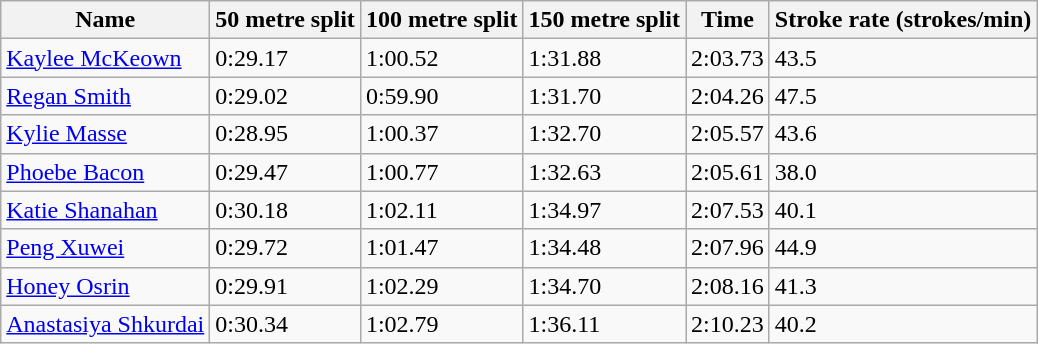<table class="wikitable sortable mw-collapsible">
<tr>
<th scope="col">Name</th>
<th scope="col">50 metre split</th>
<th scope="col">100 metre split</th>
<th scope="col">150 metre split</th>
<th scope="col">Time</th>
<th scope="col">Stroke rate (strokes/min)</th>
</tr>
<tr>
<td><a href='#'>Kaylee McKeown</a></td>
<td>0:29.17</td>
<td>1:00.52</td>
<td>1:31.88</td>
<td>2:03.73</td>
<td>43.5</td>
</tr>
<tr>
<td><a href='#'>Regan Smith</a></td>
<td>0:29.02</td>
<td>0:59.90</td>
<td>1:31.70</td>
<td>2:04.26</td>
<td>47.5</td>
</tr>
<tr>
<td><a href='#'>Kylie Masse</a></td>
<td>0:28.95</td>
<td>1:00.37</td>
<td>1:32.70</td>
<td>2:05.57</td>
<td>43.6</td>
</tr>
<tr>
<td><a href='#'>Phoebe Bacon</a></td>
<td>0:29.47</td>
<td>1:00.77</td>
<td>1:32.63</td>
<td>2:05.61</td>
<td>38.0</td>
</tr>
<tr>
<td><a href='#'>Katie Shanahan</a></td>
<td>0:30.18</td>
<td>1:02.11</td>
<td>1:34.97</td>
<td>2:07.53</td>
<td>40.1</td>
</tr>
<tr>
<td><a href='#'>Peng Xuwei</a></td>
<td>0:29.72</td>
<td>1:01.47</td>
<td>1:34.48</td>
<td>2:07.96</td>
<td>44.9</td>
</tr>
<tr>
<td><a href='#'>Honey Osrin</a></td>
<td>0:29.91</td>
<td>1:02.29</td>
<td>1:34.70</td>
<td>2:08.16</td>
<td>41.3</td>
</tr>
<tr>
<td><a href='#'>Anastasiya Shkurdai</a></td>
<td>0:30.34</td>
<td>1:02.79</td>
<td>1:36.11</td>
<td>2:10.23</td>
<td>40.2</td>
</tr>
</table>
